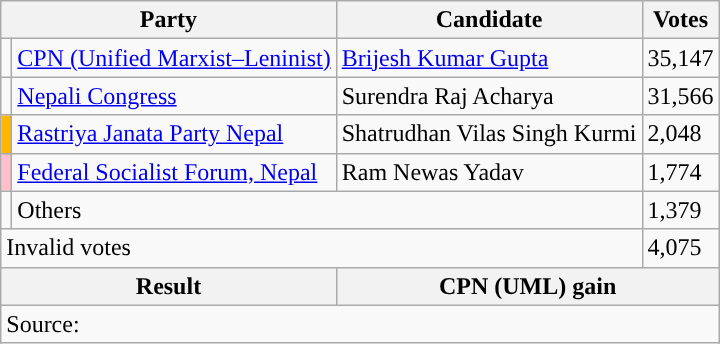<table class="wikitable">
<tr>
<th colspan="2">Party</th>
<th>Candidate</th>
<th>Votes</th>
</tr>
<tr>
<td style="background-color:"></td>
<td><a href='#'>CPN (Unified Marxist–Leninist)</a></td>
<td><a href='#'>Brijesh Kumar Gupta</a></td>
<td>35,147</td>
</tr>
<tr>
<td style="background-color:"></td>
<td><a href='#'>Nepali Congress</a></td>
<td>Surendra Raj Acharya</td>
<td>31,566</td>
</tr>
<tr>
<td style="background-color:#ffb700"></td>
<td><a href='#'>Rastriya Janata Party Nepal</a></td>
<td>Shatrudhan Vilas Singh Kurmi</td>
<td>2,048</td>
</tr>
<tr>
<td style="background-color:pink"></td>
<td><a href='#'>Federal Socialist Forum, Nepal</a></td>
<td>Ram Newas Yadav</td>
<td>1,774</td>
</tr>
<tr>
<td></td>
<td colspan="2">Others</td>
<td>1,379</td>
</tr>
<tr>
<td colspan="3">Invalid votes</td>
<td>4,075</td>
</tr>
<tr>
<th colspan="2">Result</th>
<th colspan="2">CPN (UML) gain</th>
</tr>
<tr>
<td colspan="4">Source: </td>
</tr>
</table>
